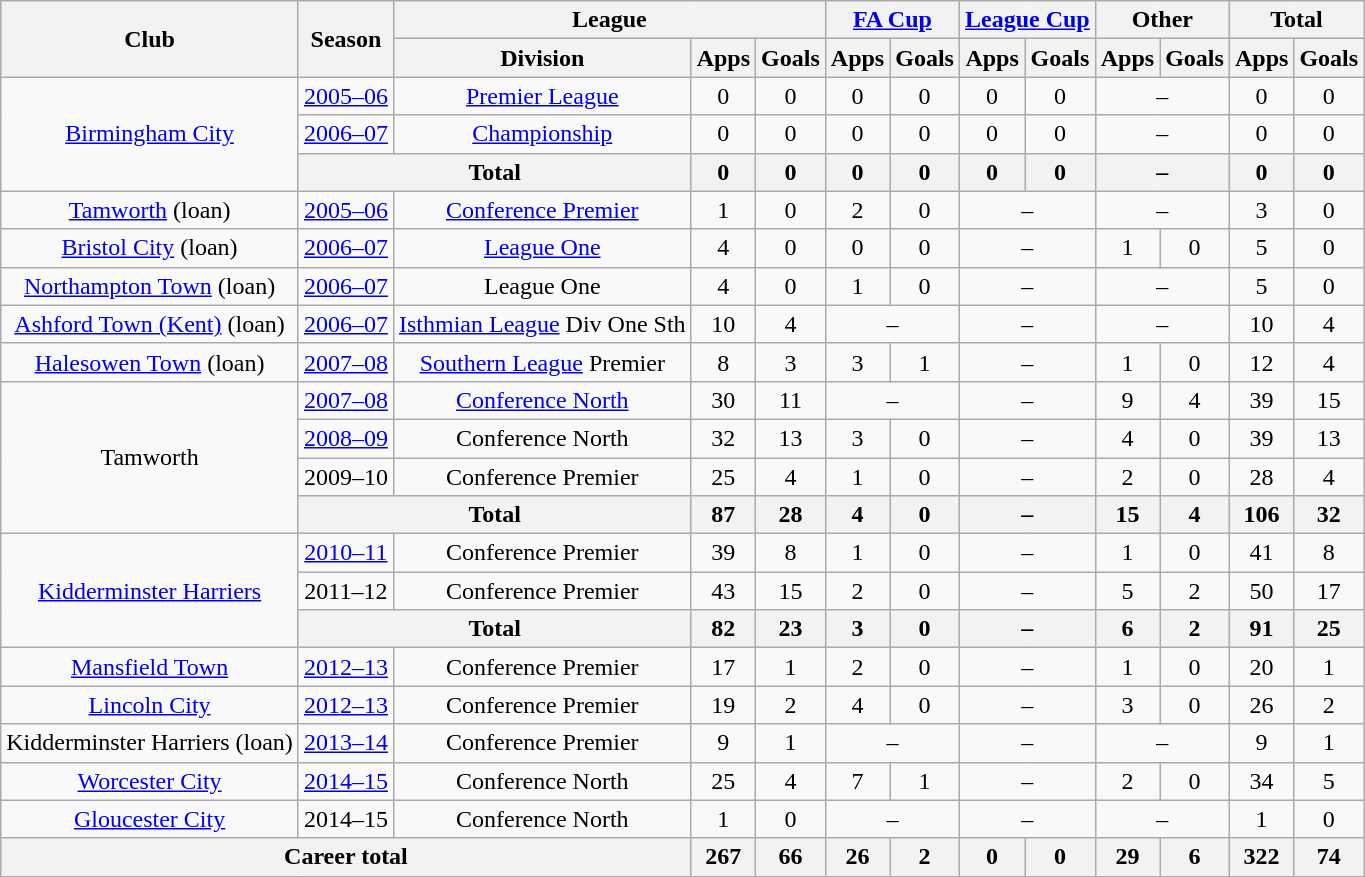<table class="wikitable" style="text-align:center">
<tr>
<th rowspan="2">Club</th>
<th rowspan="2">Season</th>
<th colspan="3">League</th>
<th colspan="2"><a href='#'>FA Cup</a></th>
<th colspan="2"><a href='#'>League Cup</a></th>
<th colspan="2">Other</th>
<th colspan="2">Total</th>
</tr>
<tr>
<th scope="col">Division</th>
<th scope="col">Apps</th>
<th scope="col">Goals</th>
<th scope="col">Apps</th>
<th scope="col">Goals</th>
<th scope="col">Apps</th>
<th scope="col">Goals</th>
<th scope="col">Apps</th>
<th scope="col">Goals</th>
<th scope="col">Apps</th>
<th scope="col">Goals</th>
</tr>
<tr>
<td rowspan="3"><a href='#'>Birmingham City</a></td>
<td><a href='#'>2005–06</a></td>
<td><a href='#'>Premier League</a></td>
<td>0</td>
<td>0</td>
<td>0</td>
<td>0</td>
<td>0</td>
<td>0</td>
<td colspan="2">–</td>
<td>0</td>
<td>0</td>
</tr>
<tr>
<td><a href='#'>2006–07</a></td>
<td><a href='#'>Championship</a></td>
<td>0</td>
<td>0</td>
<td>0</td>
<td>0</td>
<td>0</td>
<td>0</td>
<td colspan="2">–</td>
<td>0</td>
<td>0</td>
</tr>
<tr>
<th colspan="2">Total</th>
<th>0</th>
<th>0</th>
<th>0</th>
<th>0</th>
<th>0</th>
<th>0</th>
<th colspan="2">–</th>
<th>0</th>
<th>0</th>
</tr>
<tr>
<td><a href='#'>Tamworth</a> (loan)</td>
<td><a href='#'>2005–06</a></td>
<td><a href='#'>Conference Premier</a></td>
<td>1</td>
<td>0</td>
<td>2</td>
<td>0</td>
<td colspan="2">–</td>
<td colspan="2">–</td>
<td>3</td>
<td>0</td>
</tr>
<tr>
<td><a href='#'>Bristol City</a> (loan)</td>
<td><a href='#'>2006–07</a></td>
<td><a href='#'>League One</a></td>
<td>4</td>
<td>0</td>
<td>0</td>
<td>0</td>
<td colspan="2">–</td>
<td>1</td>
<td>0</td>
<td>5</td>
<td>0</td>
</tr>
<tr>
<td><a href='#'>Northampton Town</a> (loan)</td>
<td><a href='#'>2006–07</a></td>
<td>League One</td>
<td>4</td>
<td>0</td>
<td>1</td>
<td>0</td>
<td colspan="2">–</td>
<td colspan="2">–</td>
<td>5</td>
<td>0</td>
</tr>
<tr>
<td><a href='#'>Ashford Town (Kent)</a> (loan)</td>
<td><a href='#'>2006–07</a></td>
<td><a href='#'>Isthmian League</a> Div One Sth</td>
<td>10</td>
<td>4</td>
<td colspan="2">–</td>
<td colspan="2">–</td>
<td colspan="2">–</td>
<td>10</td>
<td>4</td>
</tr>
<tr>
<td><a href='#'>Halesowen Town</a> (loan)</td>
<td><a href='#'>2007–08</a></td>
<td><a href='#'>Southern League</a> Premier</td>
<td>8</td>
<td>3</td>
<td>3</td>
<td>1</td>
<td colspan="2">–</td>
<td>1</td>
<td>0</td>
<td>12</td>
<td>4</td>
</tr>
<tr>
<td rowspan="4">Tamworth</td>
<td><a href='#'>2007–08</a></td>
<td><a href='#'>Conference North</a></td>
<td>30</td>
<td>11</td>
<td colspan="2">–</td>
<td colspan="2">–</td>
<td>9</td>
<td>4</td>
<td>39</td>
<td>15</td>
</tr>
<tr>
<td><a href='#'>2008–09</a></td>
<td>Conference North</td>
<td>32</td>
<td>13</td>
<td>3</td>
<td>0</td>
<td colspan="2">–</td>
<td>4</td>
<td>0</td>
<td>39</td>
<td>13</td>
</tr>
<tr>
<td>2009–10</td>
<td>Conference Premier</td>
<td>25</td>
<td>4</td>
<td>1</td>
<td>0</td>
<td colspan="2">–</td>
<td>2</td>
<td>0</td>
<td>28</td>
<td>4</td>
</tr>
<tr>
<th colspan="2">Total</th>
<th>87</th>
<th>28</th>
<th>4</th>
<th>0</th>
<th colspan="2">–</th>
<th>15</th>
<th>4</th>
<th>106</th>
<th>32</th>
</tr>
<tr>
<td rowspan="3"><a href='#'>Kidderminster Harriers</a></td>
<td><a href='#'>2010–11</a></td>
<td>Conference Premier</td>
<td>39</td>
<td>8</td>
<td>1</td>
<td>0</td>
<td colspan="2">–</td>
<td>1</td>
<td>0</td>
<td>41</td>
<td>8</td>
</tr>
<tr>
<td>2011–12</td>
<td>Conference Premier</td>
<td>43</td>
<td>15</td>
<td>2</td>
<td>0</td>
<td colspan="2">–</td>
<td>5</td>
<td>2</td>
<td>50</td>
<td>17</td>
</tr>
<tr>
<th colspan="2">Total</th>
<th>82</th>
<th>23</th>
<th>3</th>
<th>0</th>
<th colspan="2">–</th>
<th>6</th>
<th>2</th>
<th>91</th>
<th>25</th>
</tr>
<tr>
<td><a href='#'>Mansfield Town</a></td>
<td><a href='#'>2012–13</a></td>
<td>Conference Premier</td>
<td>17</td>
<td>1</td>
<td>2</td>
<td>0</td>
<td colspan="2">–</td>
<td>1</td>
<td>0</td>
<td>20</td>
<td>1</td>
</tr>
<tr>
<td><a href='#'>Lincoln City</a></td>
<td><a href='#'>2012–13</a></td>
<td>Conference Premier</td>
<td>19</td>
<td>2</td>
<td>4</td>
<td>0</td>
<td colspan="2">–</td>
<td>3</td>
<td>0</td>
<td>26</td>
<td>2</td>
</tr>
<tr>
<td>Kidderminster Harriers (loan)</td>
<td><a href='#'>2013–14</a></td>
<td>Conference Premier</td>
<td>9</td>
<td>1</td>
<td colspan="2">–</td>
<td colspan="2">–</td>
<td colspan="2">–</td>
<td>9</td>
<td>1</td>
</tr>
<tr>
<td><a href='#'>Worcester City</a></td>
<td><a href='#'>2014–15</a></td>
<td>Conference North</td>
<td>25</td>
<td>4</td>
<td>7</td>
<td>1</td>
<td colspan="2">–</td>
<td>2</td>
<td>0</td>
<td>34</td>
<td>5</td>
</tr>
<tr>
<td><a href='#'>Gloucester City</a></td>
<td>2014–15</td>
<td>Conference North</td>
<td>1</td>
<td>0</td>
<td colspan="2">–</td>
<td colspan="2">–</td>
<td colspan="2">–</td>
<td>1</td>
<td>0</td>
</tr>
<tr>
<th colspan="3">Career total</th>
<th>267</th>
<th>66</th>
<th>26</th>
<th>2</th>
<th>0</th>
<th>0</th>
<th>29</th>
<th>6</th>
<th>322</th>
<th>74</th>
</tr>
</table>
